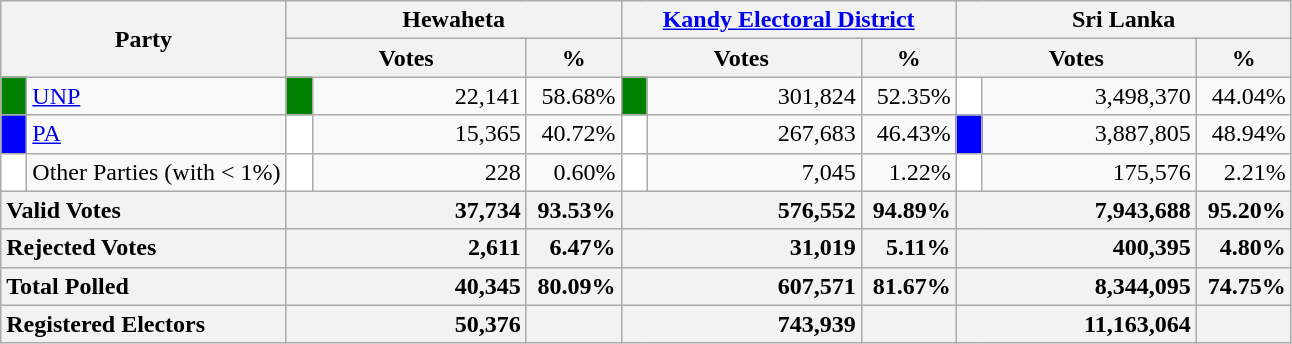<table class="wikitable">
<tr>
<th colspan="2" width="144px"rowspan="2">Party</th>
<th colspan="3" width="216px">Hewaheta</th>
<th colspan="3" width="216px"><a href='#'>Kandy Electoral District</a></th>
<th colspan="3" width="216px">Sri Lanka</th>
</tr>
<tr>
<th colspan="2" width="144px">Votes</th>
<th>%</th>
<th colspan="2" width="144px">Votes</th>
<th>%</th>
<th colspan="2" width="144px">Votes</th>
<th>%</th>
</tr>
<tr>
<td style="background-color:green;" width="10px"></td>
<td style="text-align:left;"><a href='#'>UNP</a></td>
<td style="background-color:green;" width="10px"></td>
<td style="text-align:right;">22,141</td>
<td style="text-align:right;">58.68%</td>
<td style="background-color:green;" width="10px"></td>
<td style="text-align:right;">301,824</td>
<td style="text-align:right;">52.35%</td>
<td style="background-color:white;" width="10px"></td>
<td style="text-align:right;">3,498,370</td>
<td style="text-align:right;">44.04%</td>
</tr>
<tr>
<td style="background-color:blue;" width="10px"></td>
<td style="text-align:left;"><a href='#'>PA</a></td>
<td style="background-color:white;" width="10px"></td>
<td style="text-align:right;">15,365</td>
<td style="text-align:right;">40.72%</td>
<td style="background-color:white;" width="10px"></td>
<td style="text-align:right;">267,683</td>
<td style="text-align:right;">46.43%</td>
<td style="background-color:blue;" width="10px"></td>
<td style="text-align:right;">3,887,805</td>
<td style="text-align:right;">48.94%</td>
</tr>
<tr>
<td style="background-color:white;" width="10px"></td>
<td style="text-align:left;">Other Parties (with < 1%)</td>
<td style="background-color:white;" width="10px"></td>
<td style="text-align:right;">228</td>
<td style="text-align:right;">0.60%</td>
<td style="background-color:white;" width="10px"></td>
<td style="text-align:right;">7,045</td>
<td style="text-align:right;">1.22%</td>
<td style="background-color:white;" width="10px"></td>
<td style="text-align:right;">175,576</td>
<td style="text-align:right;">2.21%</td>
</tr>
<tr>
<th colspan="2" width="144px"style="text-align:left;">Valid Votes</th>
<th style="text-align:right;"colspan="2" width="144px">37,734</th>
<th style="text-align:right;">93.53%</th>
<th style="text-align:right;"colspan="2" width="144px">576,552</th>
<th style="text-align:right;">94.89%</th>
<th style="text-align:right;"colspan="2" width="144px">7,943,688</th>
<th style="text-align:right;">95.20%</th>
</tr>
<tr>
<th colspan="2" width="144px"style="text-align:left;">Rejected Votes</th>
<th style="text-align:right;"colspan="2" width="144px">2,611</th>
<th style="text-align:right;">6.47%</th>
<th style="text-align:right;"colspan="2" width="144px">31,019</th>
<th style="text-align:right;">5.11%</th>
<th style="text-align:right;"colspan="2" width="144px">400,395</th>
<th style="text-align:right;">4.80%</th>
</tr>
<tr>
<th colspan="2" width="144px"style="text-align:left;">Total Polled</th>
<th style="text-align:right;"colspan="2" width="144px">40,345</th>
<th style="text-align:right;">80.09%</th>
<th style="text-align:right;"colspan="2" width="144px">607,571</th>
<th style="text-align:right;">81.67%</th>
<th style="text-align:right;"colspan="2" width="144px">8,344,095</th>
<th style="text-align:right;">74.75%</th>
</tr>
<tr>
<th colspan="2" width="144px"style="text-align:left;">Registered Electors</th>
<th style="text-align:right;"colspan="2" width="144px">50,376</th>
<th></th>
<th style="text-align:right;"colspan="2" width="144px">743,939</th>
<th></th>
<th style="text-align:right;"colspan="2" width="144px">11,163,064</th>
<th></th>
</tr>
</table>
